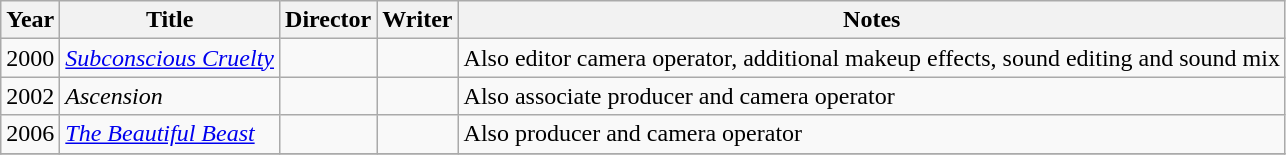<table class="wikitable">
<tr>
<th>Year</th>
<th>Title</th>
<th>Director</th>
<th>Writer</th>
<th>Notes</th>
</tr>
<tr>
<td>2000</td>
<td><em><a href='#'>Subconscious Cruelty</a></em></td>
<td></td>
<td></td>
<td>Also editor camera operator, additional makeup effects, sound editing and sound mix</td>
</tr>
<tr>
<td>2002</td>
<td><em>Ascension</em></td>
<td></td>
<td></td>
<td>Also associate producer and camera operator</td>
</tr>
<tr>
<td>2006</td>
<td><em><a href='#'>The Beautiful Beast</a></em></td>
<td></td>
<td></td>
<td>Also producer and camera operator</td>
</tr>
<tr>
</tr>
</table>
